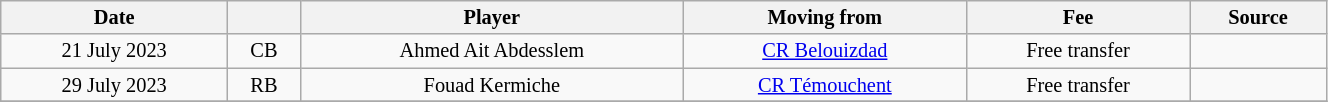<table class="wikitable sortable" style="width:70%; text-align:center; font-size:85%; text-align:centre;">
<tr>
<th>Date</th>
<th></th>
<th>Player</th>
<th>Moving from</th>
<th>Fee</th>
<th>Source</th>
</tr>
<tr>
<td>21 July 2023</td>
<td>CB</td>
<td> Ahmed Ait Abdesslem</td>
<td><a href='#'>CR Belouizdad</a></td>
<td>Free transfer</td>
<td></td>
</tr>
<tr>
<td>29 July 2023</td>
<td>RB</td>
<td> Fouad Kermiche</td>
<td><a href='#'>CR Témouchent</a></td>
<td>Free transfer</td>
<td></td>
</tr>
<tr>
</tr>
</table>
